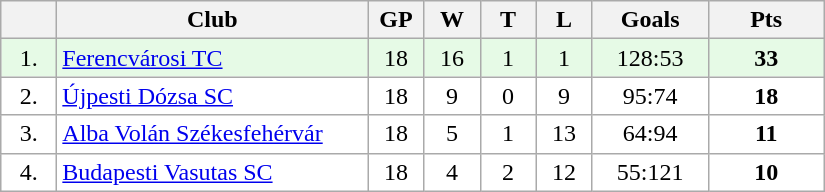<table class="wikitable">
<tr>
<th width="30"></th>
<th width="200">Club</th>
<th width="30">GP</th>
<th width="30">W</th>
<th width="30">T</th>
<th width="30">L</th>
<th width="70">Goals</th>
<th width="70">Pts</th>
</tr>
<tr bgcolor="#e6fae6" align="center">
<td>1.</td>
<td align="left"><a href='#'>Ferencvárosi TC</a></td>
<td>18</td>
<td>16</td>
<td>1</td>
<td>1</td>
<td>128:53</td>
<td><strong>33</strong></td>
</tr>
<tr bgcolor="#FFFFFF" align="center">
<td>2.</td>
<td align="left"><a href='#'>Újpesti Dózsa SC</a></td>
<td>18</td>
<td>9</td>
<td>0</td>
<td>9</td>
<td>95:74</td>
<td><strong>18</strong></td>
</tr>
<tr bgcolor="#FFFFFF" align="center">
<td>3.</td>
<td align="left"><a href='#'>Alba Volán Székesfehérvár</a></td>
<td>18</td>
<td>5</td>
<td>1</td>
<td>13</td>
<td>64:94</td>
<td><strong>11</strong></td>
</tr>
<tr bgcolor="#FFFFFF" align="center">
<td>4.</td>
<td align="left"><a href='#'>Budapesti Vasutas SC</a></td>
<td>18</td>
<td>4</td>
<td>2</td>
<td>12</td>
<td>55:121</td>
<td><strong>10</strong></td>
</tr>
</table>
